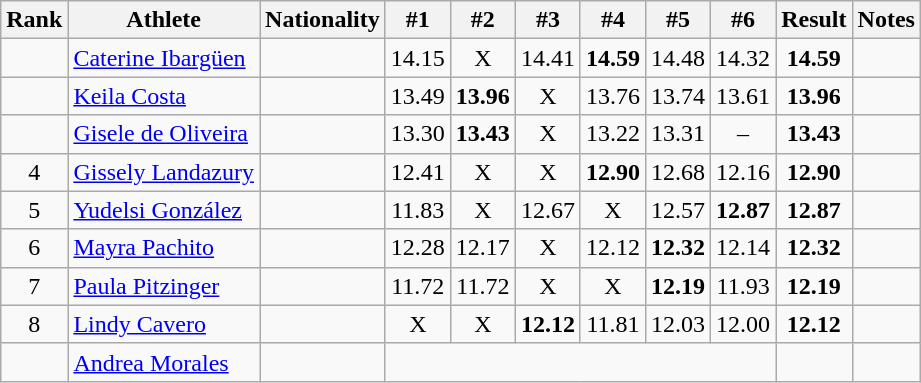<table class="wikitable sortable" style="text-align:center">
<tr>
<th>Rank</th>
<th>Athlete</th>
<th>Nationality</th>
<th>#1</th>
<th>#2</th>
<th>#3</th>
<th>#4</th>
<th>#5</th>
<th>#6</th>
<th>Result</th>
<th>Notes</th>
</tr>
<tr>
<td></td>
<td align=left><a href='#'>Caterine Ibargüen</a></td>
<td align=left></td>
<td>14.15</td>
<td>X</td>
<td>14.41</td>
<td><strong>14.59</strong></td>
<td>14.48</td>
<td>14.32</td>
<td><strong>14.59</strong></td>
<td></td>
</tr>
<tr>
<td></td>
<td align=left><a href='#'>Keila Costa</a></td>
<td align=left></td>
<td>13.49</td>
<td><strong>13.96</strong></td>
<td>X</td>
<td>13.76</td>
<td>13.74</td>
<td>13.61</td>
<td><strong>13.96</strong></td>
<td></td>
</tr>
<tr>
<td></td>
<td align=left><a href='#'>Gisele de Oliveira</a></td>
<td align=left></td>
<td>13.30</td>
<td><strong>13.43</strong></td>
<td>X</td>
<td>13.22</td>
<td>13.31</td>
<td>–</td>
<td><strong>13.43</strong></td>
<td></td>
</tr>
<tr>
<td>4</td>
<td align=left><a href='#'>Gissely Landazury</a></td>
<td align=left></td>
<td>12.41</td>
<td>X</td>
<td>X</td>
<td><strong>12.90</strong></td>
<td>12.68</td>
<td>12.16</td>
<td><strong>12.90</strong></td>
<td></td>
</tr>
<tr>
<td>5</td>
<td align=left><a href='#'>Yudelsi González</a></td>
<td align=left></td>
<td>11.83</td>
<td>X</td>
<td>12.67</td>
<td>X</td>
<td>12.57</td>
<td><strong>12.87</strong></td>
<td><strong>12.87</strong></td>
<td></td>
</tr>
<tr>
<td>6</td>
<td align=left><a href='#'>Mayra Pachito</a></td>
<td align=left></td>
<td>12.28</td>
<td>12.17</td>
<td>X</td>
<td>12.12</td>
<td><strong>12.32</strong></td>
<td>12.14</td>
<td><strong>12.32</strong></td>
<td></td>
</tr>
<tr>
<td>7</td>
<td align=left><a href='#'>Paula Pitzinger</a></td>
<td align=left></td>
<td>11.72</td>
<td>11.72</td>
<td>X</td>
<td>X</td>
<td><strong>12.19</strong></td>
<td>11.93</td>
<td><strong>12.19</strong></td>
<td></td>
</tr>
<tr>
<td>8</td>
<td align=left><a href='#'>Lindy Cavero</a></td>
<td align=left></td>
<td>X</td>
<td>X</td>
<td><strong>12.12</strong></td>
<td>11.81</td>
<td>12.03</td>
<td>12.00</td>
<td><strong>12.12</strong></td>
<td></td>
</tr>
<tr>
<td></td>
<td align=left><a href='#'>Andrea Morales</a></td>
<td align=left></td>
<td colspan=6></td>
<td><strong></strong></td>
<td></td>
</tr>
</table>
